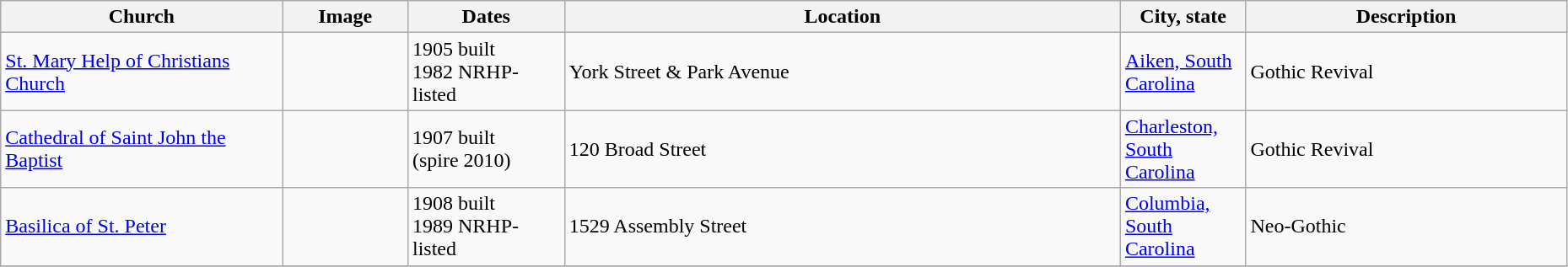<table class="wikitable sortable" style="width:98%">
<tr>
<th width = 18%><strong>Church</strong></th>
<th width = 8% class="unsortable"><strong>Image</strong></th>
<th width = 10%><strong>Dates</strong></th>
<th><strong>Location</strong></th>
<th width = 8%><strong>City, state</strong></th>
<th class="unsortable"><strong>Description</strong></th>
</tr>
<tr>
<td><a href='#'>St. Mary Help of Christians Church</a></td>
<td></td>
<td>1905 built<br>1982 NRHP-listed</td>
<td>York Street & Park Avenue</td>
<td><a href='#'>Aiken, South Carolina</a></td>
<td>Gothic Revival</td>
</tr>
<tr>
<td><a href='#'>Cathedral of Saint John the Baptist</a></td>
<td></td>
<td>1907 built<br>(spire 2010)</td>
<td>120 Broad Street</td>
<td><a href='#'>Charleston, South Carolina</a></td>
<td>Gothic Revival</td>
</tr>
<tr>
<td><a href='#'>Basilica of St. Peter</a></td>
<td></td>
<td>1908 built<br>1989 NRHP-listed</td>
<td>1529 Assembly Street</td>
<td><a href='#'>Columbia, South Carolina</a></td>
<td>Neo-Gothic</td>
</tr>
<tr>
</tr>
</table>
